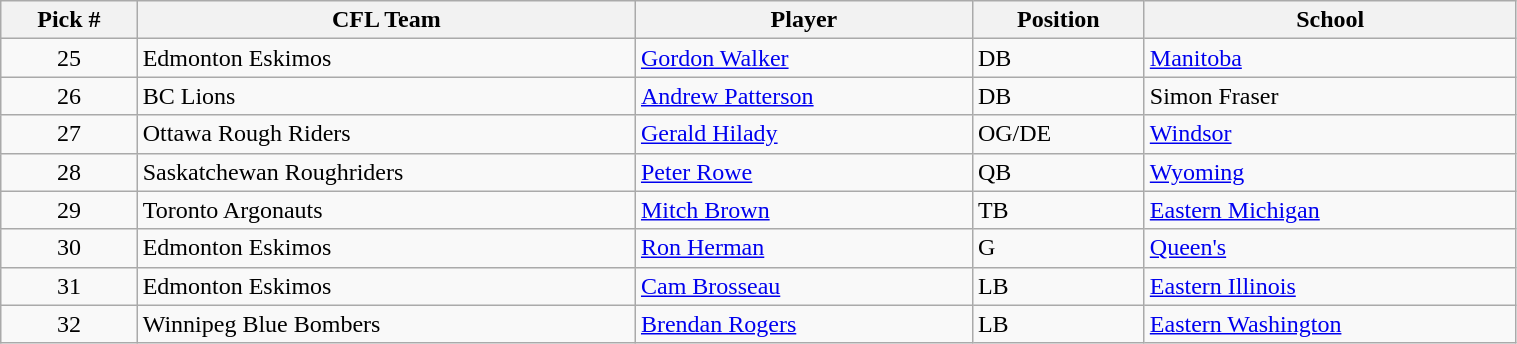<table class="wikitable" style="width: 80%">
<tr>
<th>Pick #</th>
<th>CFL Team</th>
<th>Player</th>
<th>Position</th>
<th>School</th>
</tr>
<tr>
<td align=center>25</td>
<td>Edmonton Eskimos</td>
<td><a href='#'>Gordon Walker</a></td>
<td>DB</td>
<td><a href='#'>Manitoba</a></td>
</tr>
<tr>
<td align=center>26</td>
<td>BC Lions</td>
<td><a href='#'>Andrew Patterson</a></td>
<td>DB</td>
<td>Simon Fraser</td>
</tr>
<tr>
<td align=center>27</td>
<td>Ottawa Rough Riders</td>
<td><a href='#'>Gerald Hilady</a></td>
<td>OG/DE</td>
<td><a href='#'>Windsor</a></td>
</tr>
<tr>
<td align=center>28</td>
<td>Saskatchewan Roughriders</td>
<td><a href='#'>Peter Rowe</a></td>
<td>QB</td>
<td><a href='#'>Wyoming</a></td>
</tr>
<tr>
<td align=center>29</td>
<td>Toronto Argonauts</td>
<td><a href='#'>Mitch Brown</a></td>
<td>TB</td>
<td><a href='#'>Eastern Michigan</a></td>
</tr>
<tr>
<td align=center>30</td>
<td>Edmonton Eskimos</td>
<td><a href='#'>Ron Herman</a></td>
<td>G</td>
<td><a href='#'>Queen's</a></td>
</tr>
<tr>
<td align=center>31</td>
<td>Edmonton Eskimos</td>
<td><a href='#'>Cam Brosseau</a></td>
<td>LB</td>
<td><a href='#'>Eastern Illinois</a></td>
</tr>
<tr>
<td align=center>32</td>
<td>Winnipeg Blue Bombers</td>
<td><a href='#'>Brendan Rogers</a></td>
<td>LB</td>
<td><a href='#'>Eastern Washington</a></td>
</tr>
</table>
